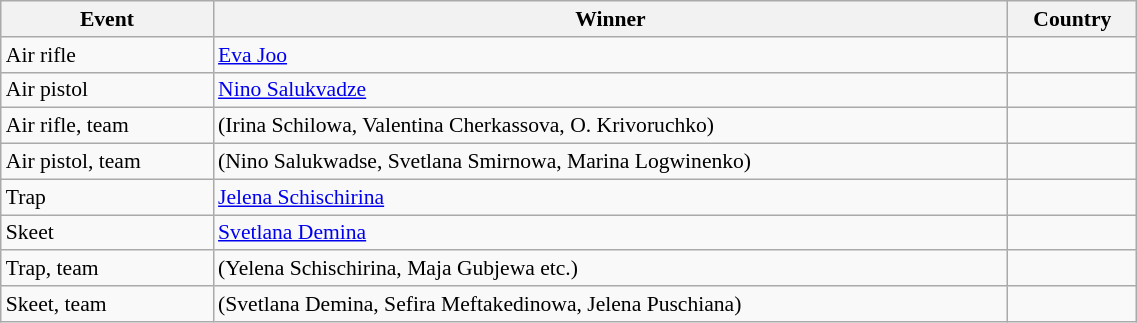<table class="wikitable sortable" width=60% style="font-size:90%; text-align:left;">
<tr>
<th>Event</th>
<th>Winner</th>
<th>Country</th>
</tr>
<tr>
<td>Air rifle</td>
<td><a href='#'>Eva Joo</a></td>
<td></td>
</tr>
<tr>
<td>Air pistol</td>
<td><a href='#'>Nino Salukvadze</a></td>
<td></td>
</tr>
<tr>
<td>Air rifle, team</td>
<td>(Irina Schilowa, Valentina Cherkassova, O. Krivoruchko)</td>
<td></td>
</tr>
<tr>
<td>Air pistol, team</td>
<td>(Nino Salukwadse, Svetlana Smirnowa, Marina Logwinenko)</td>
<td></td>
</tr>
<tr>
<td>Trap</td>
<td><a href='#'>Jelena Schischirina</a></td>
<td></td>
</tr>
<tr>
<td>Skeet</td>
<td><a href='#'>Svetlana Demina</a></td>
<td></td>
</tr>
<tr>
<td>Trap, team</td>
<td>(Yelena Schischirina, Maja Gubjewa etc.)</td>
</tr>
<tr>
<td>Skeet, team</td>
<td>(Svetlana Demina, Sefira Meftakedinowa, Jelena Puschiana)</td>
<td></td>
</tr>
</table>
